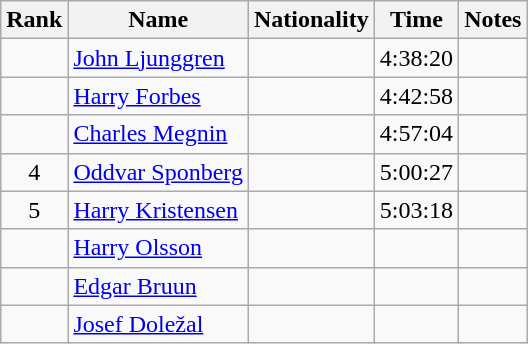<table class="wikitable sortable" style="text-align:center">
<tr>
<th>Rank</th>
<th>Name</th>
<th>Nationality</th>
<th>Time</th>
<th>Notes</th>
</tr>
<tr>
<td></td>
<td align=left><a href='#'>John Ljunggren</a></td>
<td align=left></td>
<td>4:38:20</td>
<td></td>
</tr>
<tr>
<td></td>
<td align=left><a href='#'>Harry Forbes</a></td>
<td align=left></td>
<td>4:42:58</td>
<td></td>
</tr>
<tr>
<td></td>
<td align=left><a href='#'>Charles Megnin</a></td>
<td align=left></td>
<td>4:57:04</td>
<td></td>
</tr>
<tr>
<td>4</td>
<td align=left><a href='#'>Oddvar Sponberg</a></td>
<td align=left></td>
<td>5:00:27</td>
<td></td>
</tr>
<tr>
<td>5</td>
<td align=left><a href='#'>Harry Kristensen</a></td>
<td align=left></td>
<td>5:03:18</td>
<td></td>
</tr>
<tr>
<td></td>
<td align=left><a href='#'>Harry Olsson</a></td>
<td align=left></td>
<td></td>
<td></td>
</tr>
<tr>
<td></td>
<td align=left><a href='#'>Edgar Bruun</a></td>
<td align=left></td>
<td></td>
<td></td>
</tr>
<tr>
<td></td>
<td align=left><a href='#'>Josef Doležal</a></td>
<td align=left></td>
<td></td>
<td></td>
</tr>
</table>
